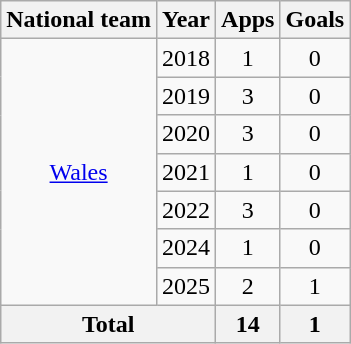<table class="wikitable" style="text-align:center">
<tr>
<th>National team</th>
<th>Year</th>
<th>Apps</th>
<th>Goals</th>
</tr>
<tr>
<td rowspan=7><a href='#'>Wales</a></td>
<td>2018</td>
<td>1</td>
<td>0</td>
</tr>
<tr>
<td>2019</td>
<td>3</td>
<td>0</td>
</tr>
<tr>
<td>2020</td>
<td>3</td>
<td>0</td>
</tr>
<tr>
<td>2021</td>
<td>1</td>
<td>0</td>
</tr>
<tr>
<td>2022</td>
<td>3</td>
<td>0</td>
</tr>
<tr>
<td>2024</td>
<td>1</td>
<td>0</td>
</tr>
<tr>
<td>2025</td>
<td>2</td>
<td>1</td>
</tr>
<tr>
<th colspan=2>Total</th>
<th>14</th>
<th>1</th>
</tr>
</table>
